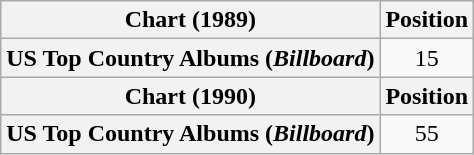<table class="wikitable plainrowheaders" style="text-align:center">
<tr>
<th scope="col">Chart (1989)</th>
<th scope="col">Position</th>
</tr>
<tr>
<th scope="row">US Top Country Albums (<em>Billboard</em>)</th>
<td>15</td>
</tr>
<tr>
<th scope="col">Chart (1990)</th>
<th scope="col">Position</th>
</tr>
<tr>
<th scope="row">US Top Country Albums (<em>Billboard</em>)</th>
<td>55</td>
</tr>
</table>
